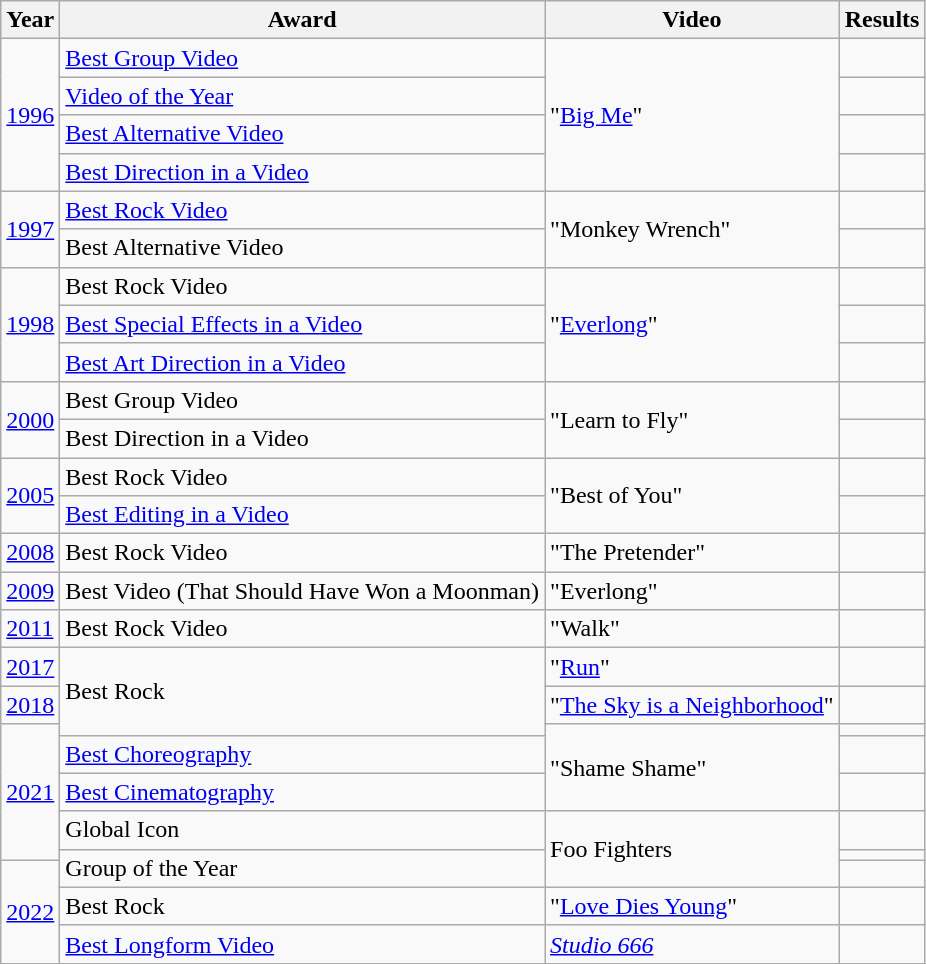<table class="wikitable">
<tr>
<th>Year</th>
<th>Award</th>
<th>Video</th>
<th>Results</th>
</tr>
<tr>
<td rowspan="4"><a href='#'>1996</a></td>
<td><a href='#'>Best Group Video</a></td>
<td rowspan="4">"<a href='#'>Big Me</a>"</td>
<td></td>
</tr>
<tr>
<td><a href='#'>Video of the Year</a></td>
<td></td>
</tr>
<tr>
<td><a href='#'>Best Alternative Video</a></td>
<td></td>
</tr>
<tr>
<td><a href='#'>Best Direction in a Video</a></td>
<td></td>
</tr>
<tr>
<td rowspan="2"><a href='#'>1997</a></td>
<td><a href='#'>Best Rock Video</a></td>
<td rowspan="2">"Monkey Wrench"</td>
<td></td>
</tr>
<tr>
<td>Best Alternative Video</td>
<td></td>
</tr>
<tr>
<td rowspan="3"><a href='#'>1998</a></td>
<td>Best Rock Video</td>
<td rowspan="3">"<a href='#'>Everlong</a>"</td>
<td></td>
</tr>
<tr>
<td><a href='#'>Best Special Effects in a Video</a></td>
<td></td>
</tr>
<tr>
<td><a href='#'>Best Art Direction in a Video</a></td>
<td></td>
</tr>
<tr>
<td rowspan="2"><a href='#'>2000</a></td>
<td>Best Group Video</td>
<td rowspan="2">"Learn to Fly"</td>
<td></td>
</tr>
<tr>
<td>Best Direction in a Video</td>
<td></td>
</tr>
<tr>
<td rowspan="2"><a href='#'>2005</a></td>
<td>Best Rock Video</td>
<td rowspan="2">"Best of You"</td>
<td></td>
</tr>
<tr>
<td><a href='#'>Best Editing in a Video</a></td>
<td></td>
</tr>
<tr>
<td><a href='#'>2008</a></td>
<td>Best Rock Video</td>
<td>"The Pretender"</td>
<td></td>
</tr>
<tr>
<td><a href='#'>2009</a></td>
<td>Best Video (That Should Have Won a Moonman)</td>
<td>"Everlong"</td>
<td></td>
</tr>
<tr>
<td><a href='#'>2011</a></td>
<td>Best Rock Video</td>
<td>"Walk"</td>
<td></td>
</tr>
<tr>
<td><a href='#'>2017</a></td>
<td rowspan="3">Best Rock</td>
<td>"<a href='#'>Run</a>"</td>
<td></td>
</tr>
<tr>
<td><a href='#'>2018</a></td>
<td>"<a href='#'>The Sky is a Neighborhood</a>"</td>
<td></td>
</tr>
<tr>
<td rowspan="5"><a href='#'>2021</a></td>
<td rowspan="3">"Shame Shame"</td>
<td></td>
</tr>
<tr>
<td><a href='#'>Best Choreography</a></td>
<td></td>
</tr>
<tr>
<td><a href='#'>Best Cinematography</a></td>
<td></td>
</tr>
<tr>
<td>Global Icon</td>
<td rowspan="3">Foo Fighters</td>
<td></td>
</tr>
<tr>
<td rowspan="2">Group of the Year</td>
<td></td>
</tr>
<tr>
<td rowspan="3"><a href='#'>2022</a></td>
<td></td>
</tr>
<tr>
<td>Best Rock</td>
<td>"<a href='#'>Love Dies Young</a>"</td>
<td></td>
</tr>
<tr>
<td><a href='#'>Best Longform Video</a></td>
<td><em><a href='#'>Studio 666</a></em></td>
<td></td>
</tr>
<tr>
</tr>
</table>
